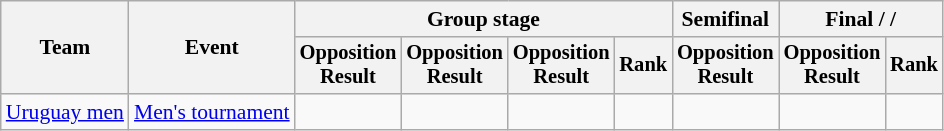<table class=wikitable style=font-size:90%;text-align:center>
<tr>
<th rowspan=2>Team</th>
<th rowspan=2>Event</th>
<th colspan=4>Group stage</th>
<th>Semifinal</th>
<th colspan=2>Final /  / </th>
</tr>
<tr style=font-size:95%>
<th>Opposition<br>Result</th>
<th>Opposition<br>Result</th>
<th>Opposition<br>Result</th>
<th>Rank</th>
<th>Opposition<br>Result</th>
<th>Opposition<br>Result</th>
<th>Rank</th>
</tr>
<tr>
<td align=left><a href='#'>Uruguay men</a></td>
<td align=left><a href='#'>Men's tournament</a></td>
<td></td>
<td></td>
<td></td>
<td></td>
<td></td>
<td></td>
<td></td>
</tr>
</table>
